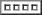<table border=" none" style="margin-left: auto; margin-right: auto">
<tr>
<td></td>
<td></td>
<td></td>
<td></td>
</tr>
</table>
